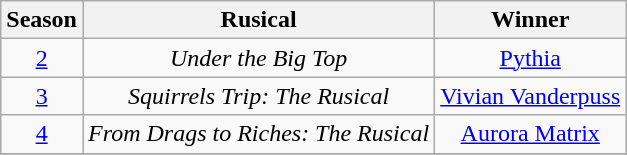<table class="wikitable sortable" style="text-align:center">
<tr>
<th>Season</th>
<th>Rusical</th>
<th>Winner</th>
</tr>
<tr>
<td><a href='#'>2</a></td>
<td><em>Under the Big Top</em></td>
<td><a href='#'>Pythia</a></td>
</tr>
<tr>
<td><a href='#'>3</a></td>
<td><em>Squirrels Trip: The Rusical</em></td>
<td nowrap><a href='#'>Vivian Vanderpuss</a></td>
</tr>
<tr>
<td><a href='#'>4</a></td>
<td nowrap><em>From Drags to Riches: The Rusical</em></td>
<td><a href='#'>Aurora Matrix</a></td>
</tr>
<tr>
</tr>
</table>
